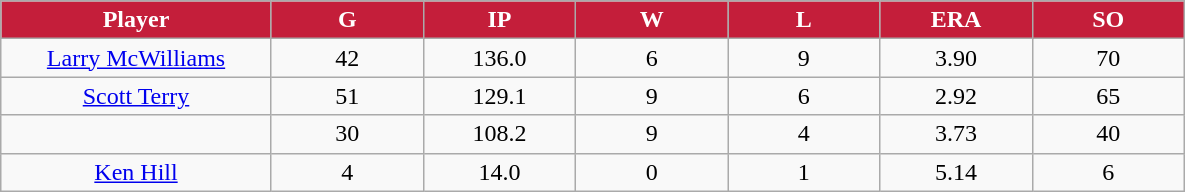<table class="wikitable sortable">
<tr>
<th style="background:#c41e3a;color:white;" width="16%">Player</th>
<th style="background:#c41e3a;color:white;" width="9%">G</th>
<th style="background:#c41e3a;color:white;" width="9%">IP</th>
<th style="background:#c41e3a;color:white;" width="9%">W</th>
<th style="background:#c41e3a;color:white;" width="9%">L</th>
<th style="background:#c41e3a;color:white;" width="9%">ERA</th>
<th style="background:#c41e3a;color:white;" width="9%">SO</th>
</tr>
<tr align="center">
<td><a href='#'>Larry McWilliams</a></td>
<td>42</td>
<td>136.0</td>
<td>6</td>
<td>9</td>
<td>3.90</td>
<td>70</td>
</tr>
<tr align=center>
<td><a href='#'>Scott Terry</a></td>
<td>51</td>
<td>129.1</td>
<td>9</td>
<td>6</td>
<td>2.92</td>
<td>65</td>
</tr>
<tr align=center>
<td></td>
<td>30</td>
<td>108.2</td>
<td>9</td>
<td>4</td>
<td>3.73</td>
<td>40</td>
</tr>
<tr align="center">
<td><a href='#'>Ken Hill</a></td>
<td>4</td>
<td>14.0</td>
<td>0</td>
<td>1</td>
<td>5.14</td>
<td>6</td>
</tr>
</table>
